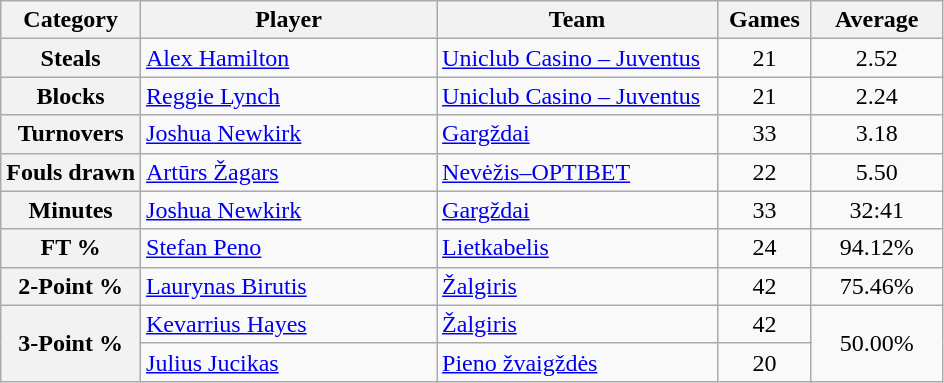<table class="wikitable">
<tr>
<th>Category</th>
<th width=190>Player</th>
<th width=180>Team</th>
<th width=55>Games</th>
<th width=80>Average</th>
</tr>
<tr>
<th>Steals</th>
<td> <a href='#'>Alex Hamilton</a></td>
<td><a href='#'>Uniclub Casino – Juventus</a></td>
<td style="text-align: center;">21</td>
<td style="text-align: center;">2.52</td>
</tr>
<tr>
<th>Blocks</th>
<td> <a href='#'>Reggie Lynch</a></td>
<td><a href='#'>Uniclub Casino – Juventus</a></td>
<td style="text-align: center;">21</td>
<td style="text-align: center;">2.24</td>
</tr>
<tr>
<th>Turnovers</th>
<td> <a href='#'>Joshua Newkirk</a></td>
<td><a href='#'>Gargždai</a></td>
<td style="text-align: center;">33</td>
<td style="text-align: center;">3.18</td>
</tr>
<tr>
<th>Fouls drawn</th>
<td> <a href='#'>Artūrs Žagars</a></td>
<td><a href='#'>Nevėžis–OPTIBET</a></td>
<td style="text-align: center;">22</td>
<td style="text-align: center;">5.50</td>
</tr>
<tr>
<th>Minutes</th>
<td> <a href='#'>Joshua Newkirk</a></td>
<td><a href='#'>Gargždai</a></td>
<td style="text-align: center;">33</td>
<td style="text-align: center;">32:41</td>
</tr>
<tr>
<th>FT %</th>
<td> <a href='#'>Stefan Peno</a></td>
<td><a href='#'>Lietkabelis</a></td>
<td style="text-align: center;">24</td>
<td style="text-align: center;">94.12%</td>
</tr>
<tr>
<th>2-Point %</th>
<td> <a href='#'>Laurynas Birutis</a></td>
<td><a href='#'>Žalgiris</a></td>
<td style="text-align: center;">42</td>
<td style="text-align: center;">75.46%</td>
</tr>
<tr>
<th rowspan="2">3-Point %</th>
<td> <a href='#'>Kevarrius Hayes</a></td>
<td><a href='#'>Žalgiris</a></td>
<td style="text-align: center;">42</td>
<td rowspan="2" style="text-align: center;">50.00%</td>
</tr>
<tr>
<td> <a href='#'>Julius Jucikas</a></td>
<td><a href='#'>Pieno žvaigždės</a></td>
<td style="text-align: center;">20</td>
</tr>
</table>
